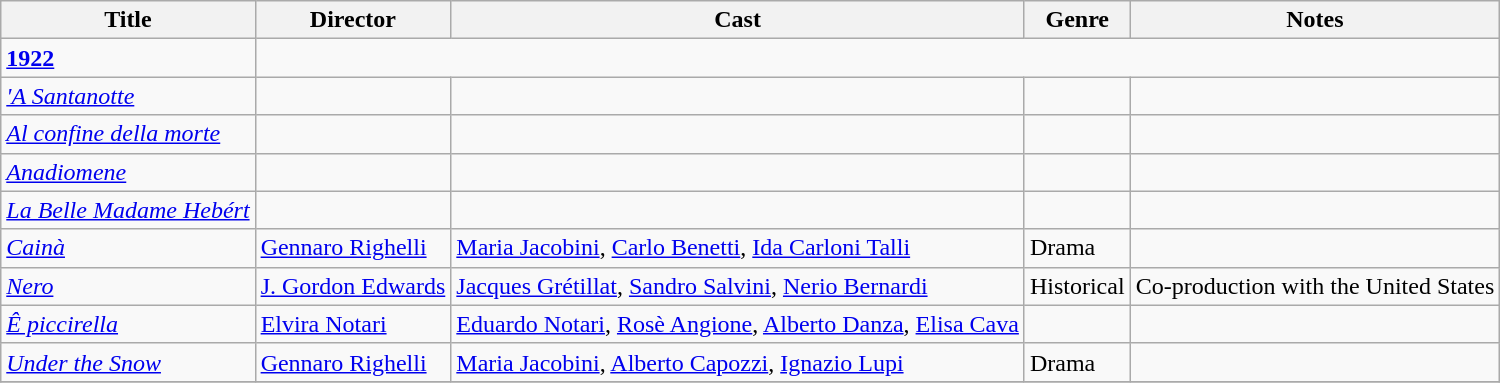<table class="wikitable">
<tr>
<th>Title</th>
<th>Director</th>
<th>Cast</th>
<th>Genre</th>
<th>Notes</th>
</tr>
<tr>
<td><strong><a href='#'>1922</a></strong></td>
</tr>
<tr>
<td><em><a href='#'>'A Santanotte</a></em></td>
<td></td>
<td></td>
<td></td>
<td></td>
</tr>
<tr>
<td><em><a href='#'>Al confine della morte</a></em></td>
<td></td>
<td></td>
<td></td>
<td></td>
</tr>
<tr>
<td><em><a href='#'>Anadiomene</a></em></td>
<td></td>
<td></td>
<td></td>
<td></td>
</tr>
<tr>
<td><em><a href='#'>La Belle Madame Hebért</a></em></td>
<td></td>
<td></td>
<td></td>
<td></td>
</tr>
<tr>
<td><em><a href='#'>Cainà</a></em></td>
<td><a href='#'>Gennaro Righelli</a></td>
<td><a href='#'>Maria Jacobini</a>, <a href='#'>Carlo Benetti</a>, <a href='#'>Ida Carloni Talli</a></td>
<td>Drama</td>
<td></td>
</tr>
<tr>
<td><em><a href='#'>Nero</a></em></td>
<td><a href='#'>J. Gordon Edwards</a></td>
<td><a href='#'>Jacques Grétillat</a>, <a href='#'>Sandro Salvini</a>, <a href='#'>Nerio Bernardi</a></td>
<td>Historical</td>
<td>Co-production with the United States</td>
</tr>
<tr>
<td><em><a href='#'>Ê piccirella</a></em></td>
<td><a href='#'>Elvira Notari</a></td>
<td><a href='#'>Eduardo Notari</a>, <a href='#'>Rosè Angione</a>, <a href='#'>Alberto Danza</a>, <a href='#'>Elisa Cava</a></td>
<td></td>
<td></td>
</tr>
<tr>
<td><em><a href='#'>Under the Snow</a></em></td>
<td><a href='#'>Gennaro Righelli</a></td>
<td><a href='#'>Maria Jacobini</a>, <a href='#'>Alberto Capozzi</a>, <a href='#'>Ignazio Lupi</a></td>
<td>Drama</td>
<td></td>
</tr>
<tr>
</tr>
</table>
